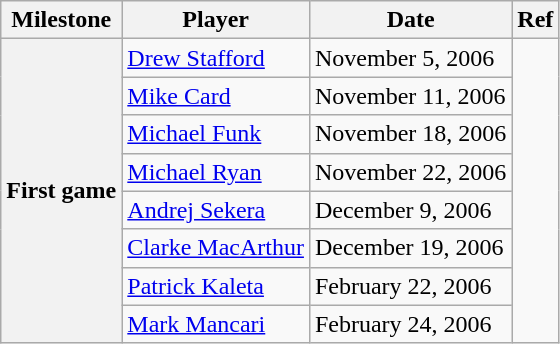<table class="wikitable">
<tr>
<th scope="col">Milestone</th>
<th scope="col">Player</th>
<th scope="col">Date</th>
<th scope="col">Ref</th>
</tr>
<tr>
<th rowspan=8>First game</th>
<td><a href='#'>Drew Stafford</a></td>
<td>November 5, 2006</td>
<td rowspan=8></td>
</tr>
<tr>
<td><a href='#'>Mike Card</a></td>
<td>November 11, 2006</td>
</tr>
<tr>
<td><a href='#'>Michael Funk</a></td>
<td>November 18, 2006</td>
</tr>
<tr>
<td><a href='#'>Michael Ryan</a></td>
<td>November 22, 2006</td>
</tr>
<tr>
<td><a href='#'>Andrej Sekera</a></td>
<td>December 9, 2006</td>
</tr>
<tr>
<td><a href='#'>Clarke MacArthur</a></td>
<td>December 19, 2006</td>
</tr>
<tr>
<td><a href='#'>Patrick Kaleta</a></td>
<td>February 22, 2006</td>
</tr>
<tr>
<td><a href='#'>Mark Mancari</a></td>
<td>February 24, 2006</td>
</tr>
</table>
